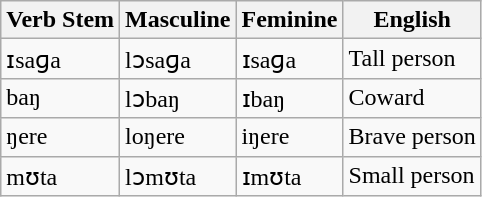<table class="wikitable">
<tr>
<th>Verb Stem</th>
<th>Masculine</th>
<th>Feminine</th>
<th>English</th>
</tr>
<tr>
<td>ɪsaɡa</td>
<td>lɔsaɡa</td>
<td>ɪsaɡa</td>
<td>Tall person</td>
</tr>
<tr>
<td>baŋ</td>
<td>lɔbaŋ</td>
<td>ɪbaŋ</td>
<td>Coward</td>
</tr>
<tr>
<td>ŋere</td>
<td>loŋere</td>
<td>iŋere</td>
<td>Brave person</td>
</tr>
<tr>
<td>mʊta</td>
<td>lɔmʊta</td>
<td>ɪmʊta</td>
<td>Small person</td>
</tr>
</table>
